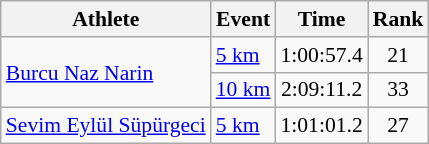<table class=wikitable style="font-size:90%;">
<tr>
<th>Athlete</th>
<th>Event</th>
<th>Time</th>
<th>Rank</th>
</tr>
<tr style="text-align:center">
<td style="text-align:left"rowspan=2><a href='#'>Burcu Naz Narin</a></td>
<td style="text-align:left"><a href='#'>5 km</a></td>
<td>1:00:57.4</td>
<td>21</td>
</tr>
<tr style="text-align:center">
<td style="text-align:left"><a href='#'>10 km</a></td>
<td>2:09:11.2</td>
<td>33</td>
</tr>
<tr style="text-align:center">
<td style="text-align:left"><a href='#'>Sevim Eylül Süpürgeci</a></td>
<td style="text-align:left"><a href='#'>5 km</a></td>
<td>1:01:01.2</td>
<td>27</td>
</tr>
</table>
